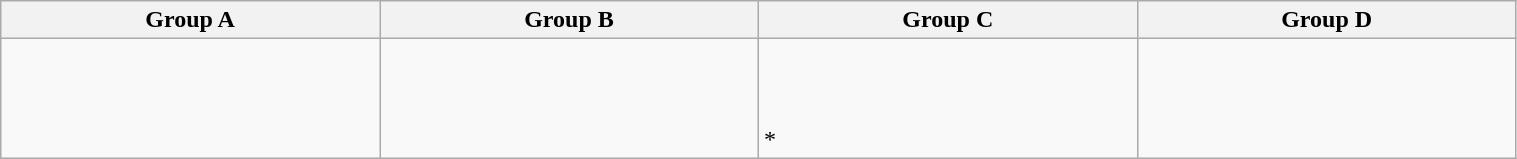<table class="wikitable" width=80%>
<tr>
<th width=25%>Group A</th>
<th width=25%>Group B</th>
<th width=25%>Group C</th>
<th width=25%>Group D</th>
</tr>
<tr>
<td valign=top><br><br>
<br>
<br>
</td>
<td valign=top><br><br>
<br>
<br>
</td>
<td valign=top><br><br>
<br>
<s></s>*<br>
</td>
<td valign=top><br><br>
<br>
<br>
</td>
</tr>
</table>
